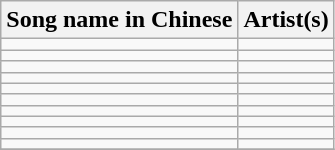<table class="wikitable">
<tr>
<th>Song name in Chinese</th>
<th>Artist(s)</th>
</tr>
<tr>
<td></td>
<td></td>
</tr>
<tr>
<td></td>
<td></td>
</tr>
<tr>
<td></td>
<td></td>
</tr>
<tr>
<td></td>
<td></td>
</tr>
<tr>
<td></td>
<td></td>
</tr>
<tr>
<td></td>
<td></td>
</tr>
<tr>
<td></td>
<td></td>
</tr>
<tr>
<td></td>
<td></td>
</tr>
<tr>
<td></td>
<td></td>
</tr>
<tr>
<td></td>
<td></td>
</tr>
<tr>
</tr>
</table>
